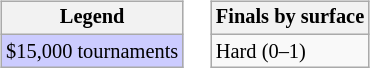<table>
<tr valign=top>
<td><br><table class=wikitable style="font-size:85%">
<tr>
<th>Legend</th>
</tr>
<tr style="background:#ccccff;">
<td>$15,000 tournaments</td>
</tr>
</table>
</td>
<td><br><table class=wikitable style="font-size:85%">
<tr>
<th>Finals by surface</th>
</tr>
<tr>
<td>Hard (0–1)</td>
</tr>
</table>
</td>
</tr>
</table>
